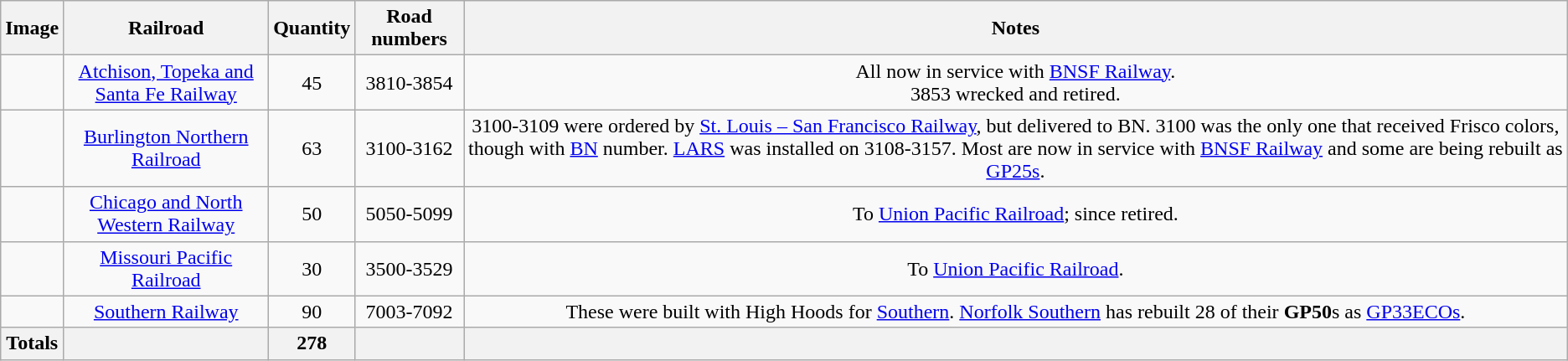<table class="wikitable">
<tr>
<th>Image</th>
<th>Railroad</th>
<th>Quantity</th>
<th>Road numbers</th>
<th>Notes</th>
</tr>
<tr align="center">
<td></td>
<td><a href='#'>Atchison, Topeka and Santa Fe Railway</a></td>
<td>45</td>
<td>3810-3854</td>
<td>All now in service with <a href='#'>BNSF Railway</a>.<br>3853 wrecked and retired.</td>
</tr>
<tr align="center">
<td></td>
<td><a href='#'>Burlington Northern Railroad</a></td>
<td>63</td>
<td>3100-3162</td>
<td>3100-3109 were ordered by <a href='#'>St. Louis – San Francisco Railway</a>, but delivered to BN. 3100 was the only one that received Frisco colors, though with <a href='#'>BN</a> number. <a href='#'>LARS</a> was installed on 3108-3157. Most are now in service with <a href='#'>BNSF Railway</a> and some are being rebuilt as <a href='#'>GP25s</a>.</td>
</tr>
<tr align="center">
<td></td>
<td><a href='#'>Chicago and North Western Railway</a></td>
<td>50</td>
<td>5050-5099</td>
<td>To <a href='#'>Union Pacific Railroad</a>; since retired.</td>
</tr>
<tr align="center">
<td></td>
<td><a href='#'>Missouri Pacific Railroad</a></td>
<td>30</td>
<td>3500-3529</td>
<td>To <a href='#'>Union Pacific Railroad</a>.</td>
</tr>
<tr align="center">
<td></td>
<td><a href='#'>Southern Railway</a></td>
<td>90</td>
<td>7003-7092</td>
<td>These were built with High Hoods for <a href='#'>Southern</a>. <a href='#'>Norfolk Southern</a> has rebuilt 28 of their <strong>GP50</strong>s as <a href='#'>GP33ECOs</a>.</td>
</tr>
<tr>
<th>Totals</th>
<th></th>
<th>278</th>
<th></th>
<th></th>
</tr>
</table>
